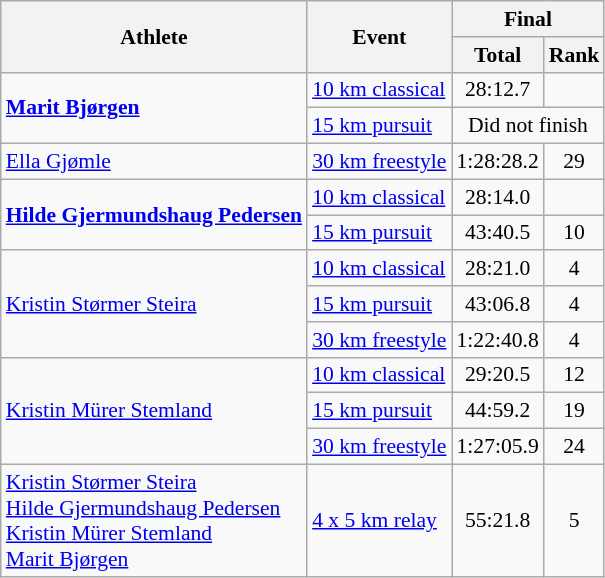<table class="wikitable" style="font-size:90%">
<tr>
<th rowspan="2">Athlete</th>
<th rowspan="2">Event</th>
<th colspan="2">Final</th>
</tr>
<tr>
<th>Total</th>
<th>Rank</th>
</tr>
<tr>
<td rowspan=2><strong><a href='#'>Marit Bjørgen</a></strong></td>
<td><a href='#'>10 km classical</a></td>
<td align="center">28:12.7</td>
<td align="center"></td>
</tr>
<tr>
<td><a href='#'>15 km pursuit</a></td>
<td colspan=2 align="center">Did not finish</td>
</tr>
<tr>
<td><a href='#'>Ella Gjømle</a></td>
<td><a href='#'>30 km freestyle</a></td>
<td align="center">1:28:28.2</td>
<td align="center">29</td>
</tr>
<tr>
<td rowspan=2><strong><a href='#'>Hilde Gjermundshaug Pedersen</a></strong></td>
<td><a href='#'>10 km classical</a></td>
<td align="center">28:14.0</td>
<td align="center"></td>
</tr>
<tr>
<td><a href='#'>15 km pursuit</a></td>
<td align="center">43:40.5</td>
<td align="center">10</td>
</tr>
<tr>
<td rowspan=3><a href='#'>Kristin Størmer Steira</a></td>
<td><a href='#'>10 km classical</a></td>
<td align="center">28:21.0</td>
<td align="center">4</td>
</tr>
<tr>
<td><a href='#'>15 km pursuit</a></td>
<td align="center">43:06.8</td>
<td align="center">4</td>
</tr>
<tr>
<td><a href='#'>30 km freestyle</a></td>
<td align="center">1:22:40.8</td>
<td align="center">4</td>
</tr>
<tr>
<td rowspan=3><a href='#'>Kristin Mürer Stemland</a></td>
<td><a href='#'>10 km classical</a></td>
<td align="center">29:20.5</td>
<td align="center">12</td>
</tr>
<tr>
<td><a href='#'>15 km pursuit</a></td>
<td align="center">44:59.2</td>
<td align="center">19</td>
</tr>
<tr>
<td><a href='#'>30 km freestyle</a></td>
<td align="center">1:27:05.9</td>
<td align="center">24</td>
</tr>
<tr>
<td><a href='#'>Kristin Størmer Steira</a><br><a href='#'>Hilde Gjermundshaug Pedersen</a><br><a href='#'>Kristin Mürer Stemland</a><br><a href='#'>Marit Bjørgen</a></td>
<td><a href='#'>4 x 5 km relay</a></td>
<td align="center">55:21.8</td>
<td align="center">5</td>
</tr>
</table>
